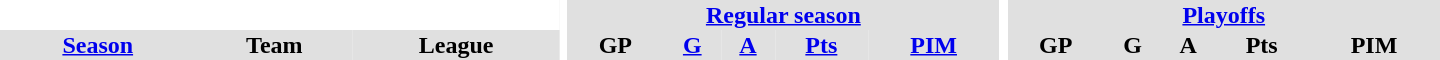<table border="0" cellpadding="1" cellspacing="0" style="text-align:center; width:60em">
<tr bgcolor="#e0e0e0">
<th colspan="3" bgcolor="#ffffff"></th>
<th rowspan="99" bgcolor="#ffffff"></th>
<th colspan="5"><a href='#'>Regular season</a></th>
<th rowspan="99" bgcolor="#ffffff"></th>
<th colspan="5"><a href='#'>Playoffs</a></th>
</tr>
<tr bgcolor="#e0e0e0">
<th><a href='#'>Season</a></th>
<th>Team</th>
<th>League</th>
<th>GP</th>
<th><a href='#'>G</a></th>
<th><a href='#'>A</a></th>
<th><a href='#'>Pts</a></th>
<th><a href='#'>PIM</a></th>
<th>GP</th>
<th>G</th>
<th>A</th>
<th>Pts</th>
<th>PIM</th>
</tr>
</table>
